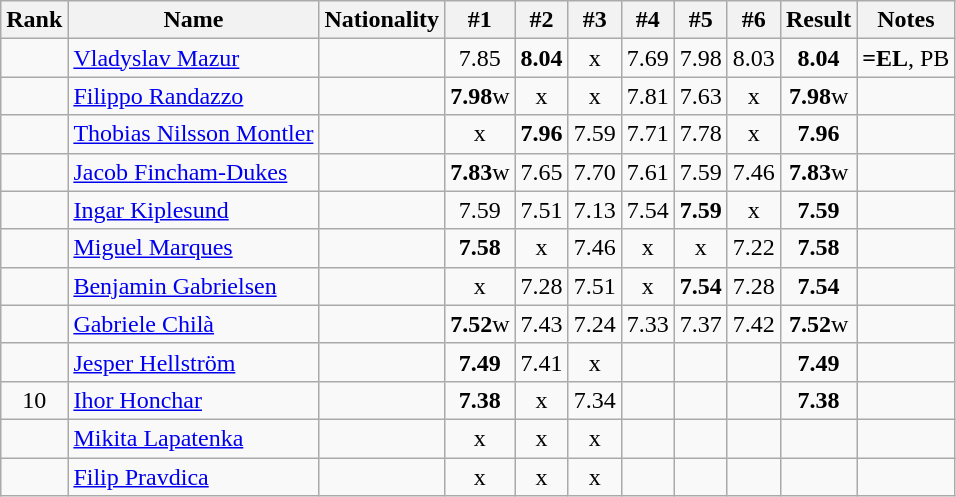<table class="wikitable sortable" style="text-align:center">
<tr>
<th>Rank</th>
<th>Name</th>
<th>Nationality</th>
<th>#1</th>
<th>#2</th>
<th>#3</th>
<th>#4</th>
<th>#5</th>
<th>#6</th>
<th>Result</th>
<th>Notes</th>
</tr>
<tr>
<td></td>
<td align=left><a href='#'>Vladyslav Mazur</a></td>
<td align=left></td>
<td>7.85</td>
<td><strong>8.04</strong></td>
<td>x</td>
<td>7.69</td>
<td>7.98</td>
<td>8.03</td>
<td><strong>8.04</strong></td>
<td><strong>=EL</strong>, PB</td>
</tr>
<tr>
<td></td>
<td align=left><a href='#'>Filippo Randazzo</a></td>
<td align=left></td>
<td><strong>7.98</strong>w</td>
<td>x</td>
<td>x</td>
<td>7.81</td>
<td>7.63</td>
<td>x</td>
<td><strong>7.98</strong>w</td>
<td></td>
</tr>
<tr>
<td></td>
<td align=left><a href='#'>Thobias Nilsson Montler</a></td>
<td align=left></td>
<td>x</td>
<td><strong>7.96</strong></td>
<td>7.59</td>
<td>7.71</td>
<td>7.78</td>
<td>x</td>
<td><strong>7.96</strong></td>
<td></td>
</tr>
<tr>
<td></td>
<td align=left><a href='#'>Jacob Fincham-Dukes</a></td>
<td align=left></td>
<td><strong>7.83</strong>w</td>
<td>7.65</td>
<td>7.70</td>
<td>7.61</td>
<td>7.59</td>
<td>7.46</td>
<td><strong>7.83</strong>w</td>
<td></td>
</tr>
<tr>
<td></td>
<td align=left><a href='#'>Ingar Kiplesund</a></td>
<td align=left></td>
<td>7.59</td>
<td>7.51</td>
<td>7.13</td>
<td>7.54</td>
<td><strong>7.59</strong></td>
<td>x</td>
<td><strong>7.59</strong></td>
<td></td>
</tr>
<tr>
<td></td>
<td align=left><a href='#'>Miguel Marques</a></td>
<td align=left></td>
<td><strong>7.58</strong></td>
<td>x</td>
<td>7.46</td>
<td>x</td>
<td>x</td>
<td>7.22</td>
<td><strong>7.58</strong></td>
<td></td>
</tr>
<tr>
<td></td>
<td align=left><a href='#'>Benjamin Gabrielsen</a></td>
<td align=left></td>
<td>x</td>
<td>7.28</td>
<td>7.51</td>
<td>x</td>
<td><strong>7.54</strong></td>
<td>7.28</td>
<td><strong>7.54</strong></td>
<td></td>
</tr>
<tr>
<td></td>
<td align=left><a href='#'>Gabriele Chilà</a></td>
<td align=left></td>
<td><strong>7.52</strong>w</td>
<td>7.43</td>
<td>7.24</td>
<td>7.33</td>
<td>7.37</td>
<td>7.42</td>
<td><strong>7.52</strong>w</td>
<td></td>
</tr>
<tr>
<td></td>
<td align=left><a href='#'>Jesper Hellström</a></td>
<td align=left></td>
<td><strong>7.49</strong></td>
<td>7.41</td>
<td>x</td>
<td></td>
<td></td>
<td></td>
<td><strong>7.49</strong></td>
<td></td>
</tr>
<tr>
<td>10</td>
<td align=left><a href='#'>Ihor Honchar</a></td>
<td align=left></td>
<td><strong>7.38</strong></td>
<td>x</td>
<td>7.34</td>
<td></td>
<td></td>
<td></td>
<td><strong>7.38</strong></td>
<td></td>
</tr>
<tr>
<td></td>
<td align=left><a href='#'>Mikita Lapatenka</a></td>
<td align=left></td>
<td>x</td>
<td>x</td>
<td>x</td>
<td></td>
<td></td>
<td></td>
<td><strong></strong></td>
<td></td>
</tr>
<tr>
<td></td>
<td align=left><a href='#'>Filip Pravdica</a></td>
<td align=left></td>
<td>x</td>
<td>x</td>
<td>x</td>
<td></td>
<td></td>
<td></td>
<td><strong></strong></td>
<td></td>
</tr>
</table>
